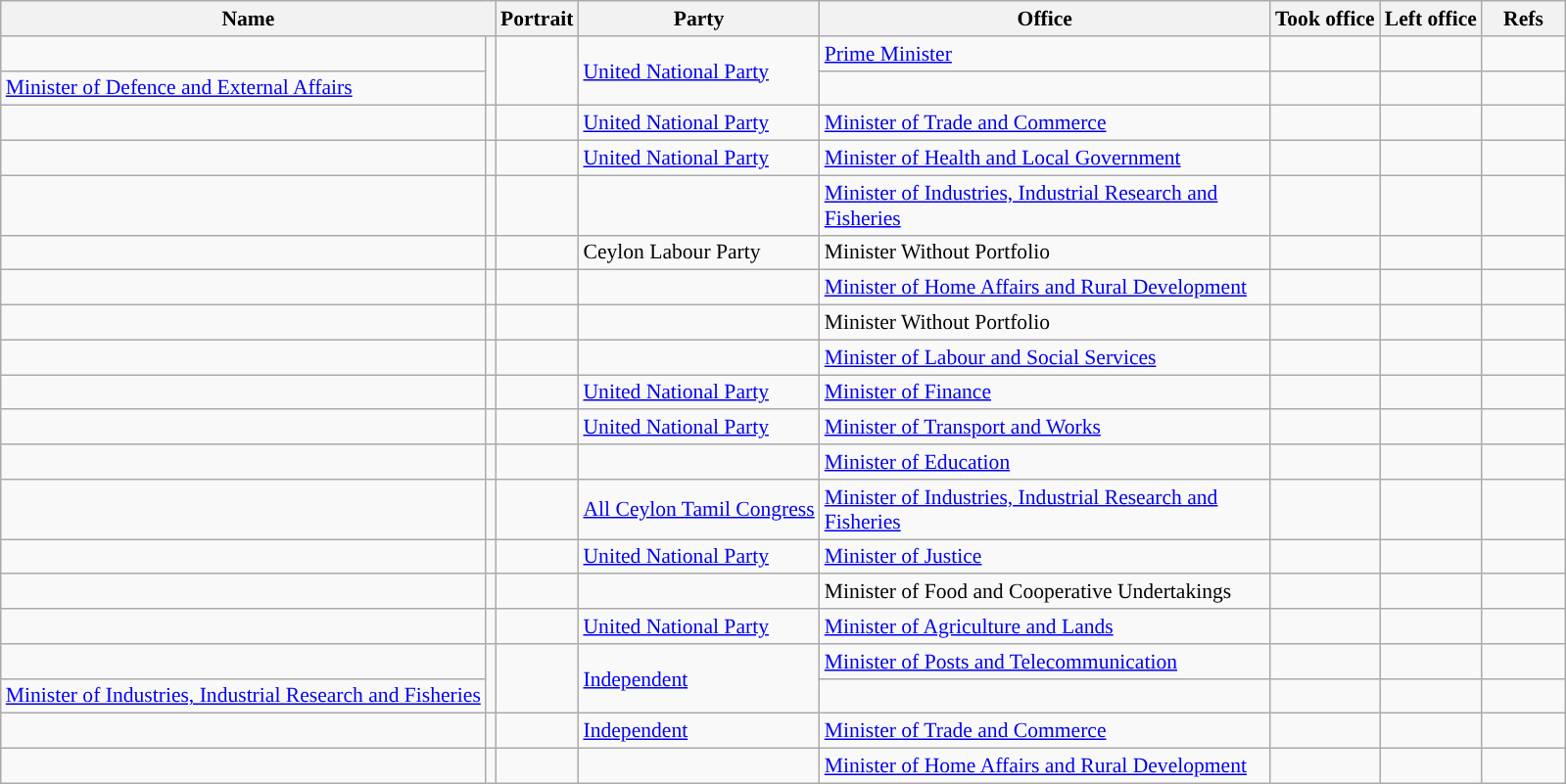<table class="wikitable plainrowheaders sortable" style="font-size:90%; text-align:left;">
<tr>
<th scope=col colspan="2">Name</th>
<th scope=col class=unsortable>Portrait</th>
<th scope=col>Party</th>
<th scope=col width=300px>Office</th>
<th scope=col>Took office</th>
<th scope=col>Left office</th>
<th scope=col width=50px class=unsortable>Refs</th>
</tr>
<tr>
<td !align="center" style="background:"></td>
<td rowspan=2></td>
<td align=center rowspan=2></td>
<td rowspan=2><a href='#'>United National Party</a></td>
<td><a href='#'>Prime Minister</a></td>
<td align=center></td>
<td align=center></td>
<td align=center></td>
</tr>
<tr>
<td><a href='#'>Minister of Defence and External Affairs</a></td>
<td align=center></td>
<td align=center></td>
<td align=center></td>
</tr>
<tr>
<td !align="center" style="background:"></td>
<td></td>
<td align=center></td>
<td><a href='#'>United National Party</a></td>
<td><a href='#'>Minister of Trade and Commerce</a></td>
<td align=center></td>
<td align=center></td>
<td align=center></td>
</tr>
<tr>
<td !align="center" style="background:"></td>
<td></td>
<td align=center></td>
<td><a href='#'>United National Party</a></td>
<td><a href='#'>Minister of Health and Local Government</a></td>
<td align=center></td>
<td align=center></td>
<td align=center></td>
</tr>
<tr>
<td></td>
<td></td>
<td align=center></td>
<td></td>
<td><a href='#'>Minister of Industries, Industrial Research and Fisheries</a></td>
<td align=center></td>
<td align=center></td>
<td align=center></td>
</tr>
<tr>
<td !align="center" style="background:"></td>
<td></td>
<td align=center></td>
<td>Ceylon Labour Party</td>
<td>Minister Without Portfolio</td>
<td align=center></td>
<td align=center></td>
<td align=center></td>
</tr>
<tr>
<td></td>
<td></td>
<td align=center></td>
<td></td>
<td><a href='#'>Minister of Home Affairs and Rural Development</a></td>
<td align=center></td>
<td align=center></td>
<td align=center></td>
</tr>
<tr>
<td></td>
<td></td>
<td align=center></td>
<td></td>
<td>Minister Without Portfolio</td>
<td align=center></td>
<td align=center></td>
<td align=center></td>
</tr>
<tr>
<td></td>
<td></td>
<td align=center></td>
<td></td>
<td><a href='#'>Minister of Labour and Social Services</a></td>
<td align=center></td>
<td align=center></td>
<td align=center></td>
</tr>
<tr>
<td !align="center" style="background:"></td>
<td></td>
<td align=center></td>
<td><a href='#'>United National Party</a></td>
<td><a href='#'>Minister of Finance</a></td>
<td align=center></td>
<td align=center></td>
<td align=center></td>
</tr>
<tr>
<td !align="center" style="background:"></td>
<td></td>
<td align=center></td>
<td><a href='#'>United National Party</a></td>
<td><a href='#'>Minister of Transport and Works</a></td>
<td align=center></td>
<td align=center></td>
<td align=center></td>
</tr>
<tr>
<td></td>
<td></td>
<td align=center></td>
<td></td>
<td><a href='#'>Minister of Education</a></td>
<td align=center></td>
<td align=center></td>
<td align=center></td>
</tr>
<tr>
<td !align="center" style="background:"></td>
<td></td>
<td align=center></td>
<td><a href='#'>All Ceylon Tamil Congress</a></td>
<td><a href='#'>Minister of Industries, Industrial Research and Fisheries</a></td>
<td align=center></td>
<td align=center></td>
<td align=center></td>
</tr>
<tr>
<td !align="center" style="background:"></td>
<td></td>
<td align=center></td>
<td><a href='#'>United National Party</a></td>
<td><a href='#'>Minister of Justice</a></td>
<td align=center></td>
<td align=center></td>
<td align=center></td>
</tr>
<tr>
<td></td>
<td></td>
<td align=center></td>
<td></td>
<td>Minister of Food and Cooperative Undertakings</td>
<td align=center></td>
<td align=center></td>
<td align=center></td>
</tr>
<tr>
<td !align="center" style="background:"></td>
<td></td>
<td align=center></td>
<td><a href='#'>United National Party</a></td>
<td><a href='#'>Minister of Agriculture and Lands</a></td>
<td align=center></td>
<td align=center></td>
<td align=center></td>
</tr>
<tr>
<td !align="center" style="background:"></td>
<td rowspan=2></td>
<td align=center rowspan=2></td>
<td rowspan=2><a href='#'>Independent</a></td>
<td><a href='#'>Minister of Posts and Telecommunication</a></td>
<td align=center></td>
<td align=center></td>
<td align=center></td>
</tr>
<tr>
<td><a href='#'>Minister of Industries, Industrial Research and Fisheries</a></td>
<td align=center></td>
<td align=center></td>
<td align=center></td>
</tr>
<tr>
<td !align="center" style="background:"></td>
<td></td>
<td align=center></td>
<td><a href='#'>Independent</a></td>
<td><a href='#'>Minister of Trade and Commerce</a></td>
<td align=center></td>
<td align=center></td>
<td align=center></td>
</tr>
<tr>
<td></td>
<td></td>
<td align=center></td>
<td></td>
<td><a href='#'>Minister of Home Affairs and Rural Development</a></td>
<td align=center></td>
<td align=center></td>
<td align=center></td>
</tr>
</table>
